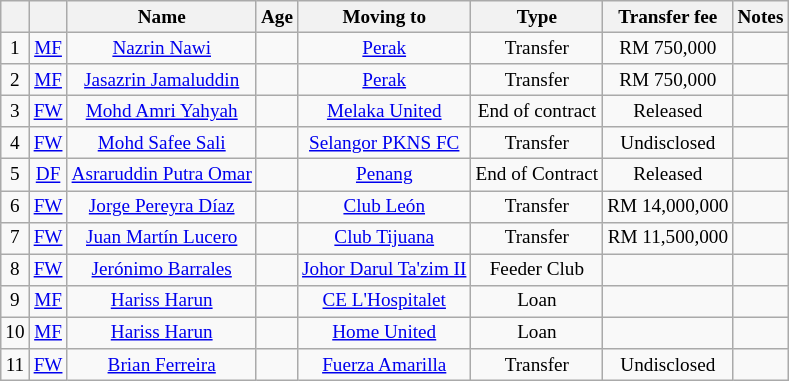<table class="wikitable" Style="text-align: center;font-size:80%">
<tr>
<th></th>
<th></th>
<th>Name</th>
<th>Age</th>
<th>Moving to</th>
<th>Type</th>
<th>Transfer fee</th>
<th>Notes</th>
</tr>
<tr>
<td>1</td>
<td><a href='#'>MF</a></td>
<td> <a href='#'>Nazrin Nawi</a></td>
<td></td>
<td> <a href='#'>Perak</a></td>
<td>Transfer</td>
<td>RM 750,000</td>
<td></td>
</tr>
<tr>
<td>2</td>
<td><a href='#'>MF</a></td>
<td> <a href='#'>Jasazrin Jamaluddin</a></td>
<td></td>
<td> <a href='#'>Perak</a></td>
<td>Transfer</td>
<td>RM 750,000</td>
<td></td>
</tr>
<tr>
<td>3</td>
<td><a href='#'>FW</a></td>
<td> <a href='#'>Mohd Amri Yahyah</a></td>
<td></td>
<td> <a href='#'>Melaka United</a></td>
<td>End of contract</td>
<td>Released</td>
<td></td>
</tr>
<tr>
<td>4</td>
<td><a href='#'>FW</a></td>
<td> <a href='#'>Mohd Safee Sali</a></td>
<td></td>
<td> <a href='#'>Selangor PKNS FC</a></td>
<td>Transfer</td>
<td>Undisclosed</td>
<td></td>
</tr>
<tr>
<td>5</td>
<td><a href='#'>DF</a></td>
<td> <a href='#'>Asraruddin Putra Omar</a></td>
<td></td>
<td> <a href='#'>Penang</a></td>
<td>End of Contract</td>
<td>Released</td>
<td></td>
</tr>
<tr>
<td>6</td>
<td><a href='#'>FW</a></td>
<td> <a href='#'>Jorge Pereyra Díaz</a></td>
<td></td>
<td> <a href='#'>Club León</a></td>
<td>Transfer</td>
<td>RM 14,000,000</td>
<td></td>
</tr>
<tr>
<td>7</td>
<td><a href='#'>FW</a></td>
<td> <a href='#'>Juan Martín Lucero</a></td>
<td></td>
<td> <a href='#'>Club Tijuana</a></td>
<td>Transfer</td>
<td>RM 11,500,000</td>
<td></td>
</tr>
<tr>
<td>8</td>
<td><a href='#'>FW</a></td>
<td> <a href='#'>Jerónimo Barrales</a></td>
<td></td>
<td> <a href='#'>Johor Darul Ta'zim II</a></td>
<td>Feeder Club</td>
<td></td>
<td></td>
</tr>
<tr>
<td>9</td>
<td><a href='#'>MF</a></td>
<td> <a href='#'>Hariss Harun</a></td>
<td></td>
<td> <a href='#'>CE L'Hospitalet</a></td>
<td>Loan</td>
<td></td>
<td></td>
</tr>
<tr>
<td>10</td>
<td><a href='#'>MF</a></td>
<td> <a href='#'>Hariss Harun</a></td>
<td></td>
<td> <a href='#'>Home United</a></td>
<td>Loan</td>
<td></td>
<td></td>
</tr>
<tr>
<td>11</td>
<td><a href='#'>FW</a></td>
<td> <a href='#'>Brian Ferreira</a></td>
<td></td>
<td> <a href='#'>Fuerza Amarilla</a></td>
<td>Transfer</td>
<td>Undisclosed</td>
<td></td>
</tr>
</table>
